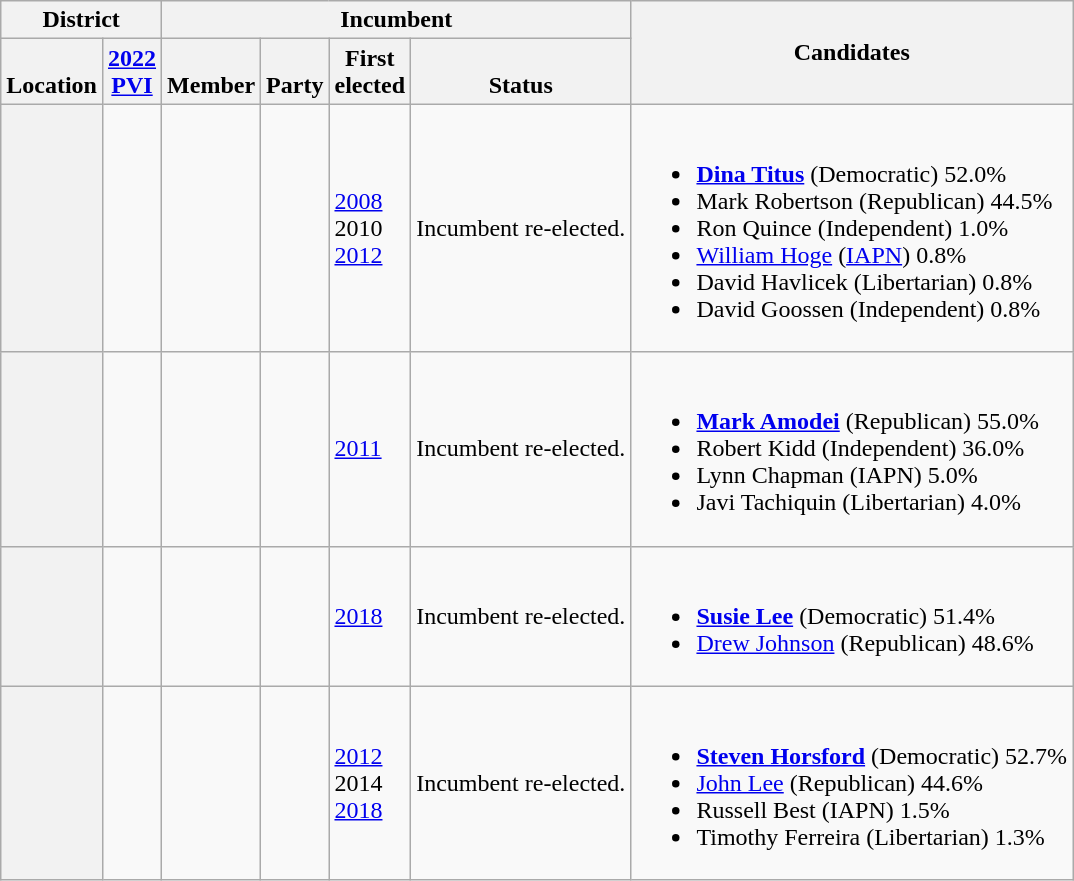<table class="wikitable sortable">
<tr>
<th colspan=2>District</th>
<th colspan=4>Incumbent</th>
<th rowspan=2 class="unsortable">Candidates</th>
</tr>
<tr valign=bottom>
<th>Location</th>
<th><a href='#'>2022<br>PVI</a></th>
<th>Member</th>
<th>Party</th>
<th>First<br>elected</th>
<th>Status</th>
</tr>
<tr>
<th></th>
<td></td>
<td></td>
<td></td>
<td><a href='#'>2008</a><br>2010 <br><a href='#'>2012</a></td>
<td>Incumbent re-elected.</td>
<td nowrap><br><ul><li> <strong><a href='#'>Dina Titus</a></strong> (Democratic) 52.0%</li><li>Mark Robertson (Republican) 44.5%</li><li>Ron Quince (Independent) 1.0%</li><li><a href='#'>William Hoge</a> (<a href='#'>IAPN</a>) 0.8%</li><li>David Havlicek (Libertarian) 0.8%</li><li>David Goossen (Independent) 0.8%</li></ul></td>
</tr>
<tr>
<th></th>
<td></td>
<td></td>
<td></td>
<td><a href='#'>2011 </a></td>
<td>Incumbent re-elected.</td>
<td nowrap><br><ul><li> <strong><a href='#'>Mark Amodei</a></strong> (Republican) 55.0%</li><li>Robert Kidd (Independent) 36.0%</li><li>Lynn Chapman (IAPN) 5.0%</li><li>Javi Tachiquin (Libertarian) 4.0%</li></ul></td>
</tr>
<tr>
<th></th>
<td></td>
<td></td>
<td></td>
<td><a href='#'>2018</a></td>
<td>Incumbent re-elected.</td>
<td nowrap><br><ul><li> <strong><a href='#'>Susie Lee</a></strong> (Democratic) 51.4%</li><li><a href='#'>Drew Johnson</a> (Republican) 48.6%</li></ul></td>
</tr>
<tr>
<th></th>
<td></td>
<td></td>
<td></td>
<td><a href='#'>2012</a><br>2014 <br><a href='#'>2018</a></td>
<td>Incumbent re-elected.</td>
<td nowrap><br><ul><li> <strong><a href='#'>Steven Horsford</a></strong> (Democratic) 52.7%</li><li><a href='#'>John Lee</a> (Republican) 44.6%</li><li>Russell Best (IAPN) 1.5%</li><li>Timothy Ferreira (Libertarian) 1.3%</li></ul></td>
</tr>
</table>
